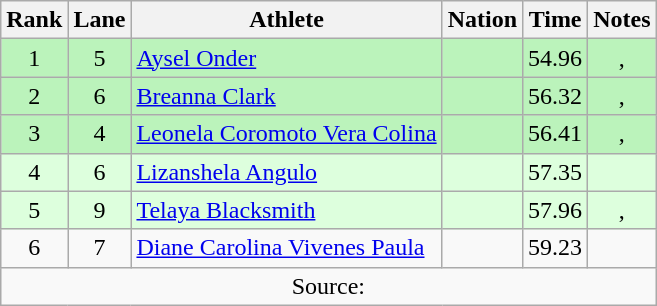<table class="wikitable sortable" style="text-align:center;">
<tr>
<th scope="col" style="width: 10px;">Rank</th>
<th scope="col" style="width: 10px;">Lane</th>
<th scope="col">Athlete</th>
<th scope="col">Nation</th>
<th scope="col">Time</th>
<th scope="col">Notes</th>
</tr>
<tr bgcolor=#bbf3bb>
<td>1</td>
<td>5</td>
<td align=left><a href='#'>Aysel Onder</a></td>
<td align=left></td>
<td>54.96</td>
<td>, </td>
</tr>
<tr bgcolor=#bbf3bb>
<td>2</td>
<td>6</td>
<td align=left><a href='#'>Breanna Clark</a></td>
<td align=left></td>
<td>56.32</td>
<td>, </td>
</tr>
<tr bgcolor=#bbf3bb>
<td>3</td>
<td>4</td>
<td align=left><a href='#'>Leonela Coromoto Vera Colina</a></td>
<td align=left></td>
<td>56.41</td>
<td>, </td>
</tr>
<tr bgcolor=#ddffdd>
<td>4</td>
<td>6</td>
<td align=left><a href='#'>Lizanshela Angulo</a></td>
<td align=left></td>
<td>57.35</td>
<td></td>
</tr>
<tr bgcolor=#ddffdd>
<td>5</td>
<td>9</td>
<td align=left><a href='#'>Telaya Blacksmith</a></td>
<td align=left></td>
<td>57.96</td>
<td>, </td>
</tr>
<tr>
<td>6</td>
<td>7</td>
<td align=left><a href='#'>Diane Carolina Vivenes Paula</a></td>
<td align=left></td>
<td>59.23</td>
<td></td>
</tr>
<tr class="sortbottom">
<td colspan = 6>Source:</td>
</tr>
</table>
